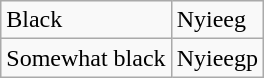<table class="wikitable">
<tr>
<td>Black</td>
<td>Nyieeg</td>
</tr>
<tr>
<td>Somewhat black</td>
<td>Nyieegp</td>
</tr>
</table>
